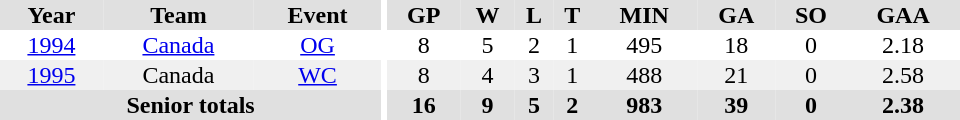<table border="0" cellpadding="1" cellspacing="0" ID="Table3" style="text-align:center; width:40em">
<tr ALIGN="center" bgcolor="#e0e0e0">
<th>Year</th>
<th>Team</th>
<th>Event</th>
<th rowspan="99" bgcolor="#ffffff"></th>
<th>GP</th>
<th>W</th>
<th>L</th>
<th>T</th>
<th>MIN</th>
<th>GA</th>
<th>SO</th>
<th>GAA</th>
</tr>
<tr>
<td><a href='#'>1994</a></td>
<td><a href='#'>Canada</a></td>
<td><a href='#'>OG</a></td>
<td>8</td>
<td>5</td>
<td>2</td>
<td>1</td>
<td>495</td>
<td>18</td>
<td>0</td>
<td>2.18</td>
</tr>
<tr bgcolor="#f0f0f0">
<td><a href='#'>1995</a></td>
<td>Canada</td>
<td><a href='#'>WC</a></td>
<td>8</td>
<td>4</td>
<td>3</td>
<td>1</td>
<td>488</td>
<td>21</td>
<td>0</td>
<td>2.58</td>
</tr>
<tr bgcolor="#e0e0e0">
<th colspan="3">Senior totals</th>
<th>16</th>
<th>9</th>
<th>5</th>
<th>2</th>
<th>983</th>
<th>39</th>
<th>0</th>
<th>2.38</th>
</tr>
</table>
